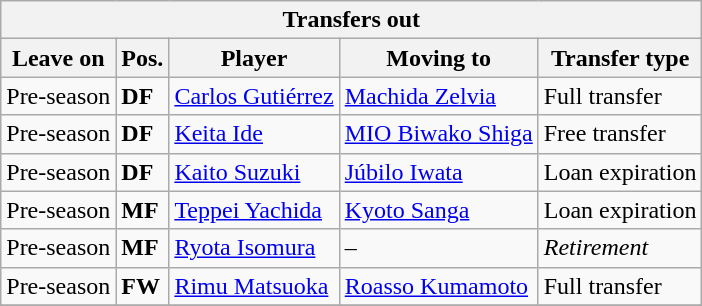<table class="wikitable sortable" style=“text-align:left;>
<tr>
<th colspan="5">Transfers out</th>
</tr>
<tr>
<th>Leave on</th>
<th>Pos.</th>
<th>Player</th>
<th>Moving to</th>
<th>Transfer type</th>
</tr>
<tr>
<td>Pre-season</td>
<td><strong>DF</strong></td>
<td> <a href='#'>Carlos Gutiérrez</a></td>
<td> <a href='#'>Machida Zelvia</a></td>
<td>Full transfer</td>
</tr>
<tr>
<td>Pre-season</td>
<td><strong>DF</strong></td>
<td> <a href='#'>Keita Ide</a></td>
<td> <a href='#'>MIO Biwako Shiga</a></td>
<td>Free transfer</td>
</tr>
<tr>
<td>Pre-season</td>
<td><strong>DF</strong></td>
<td> <a href='#'>Kaito Suzuki</a></td>
<td> <a href='#'>Júbilo Iwata</a></td>
<td>Loan expiration</td>
</tr>
<tr>
<td>Pre-season</td>
<td><strong>MF</strong></td>
<td> <a href='#'>Teppei Yachida</a></td>
<td> <a href='#'>Kyoto Sanga</a></td>
<td>Loan expiration</td>
</tr>
<tr>
<td>Pre-season</td>
<td><strong>MF</strong></td>
<td> <a href='#'>Ryota Isomura</a></td>
<td>–</td>
<td><em>Retirement</em></td>
</tr>
<tr>
<td>Pre-season</td>
<td><strong>FW</strong></td>
<td> <a href='#'>Rimu Matsuoka</a></td>
<td> <a href='#'>Roasso Kumamoto</a></td>
<td>Full transfer</td>
</tr>
<tr>
</tr>
</table>
